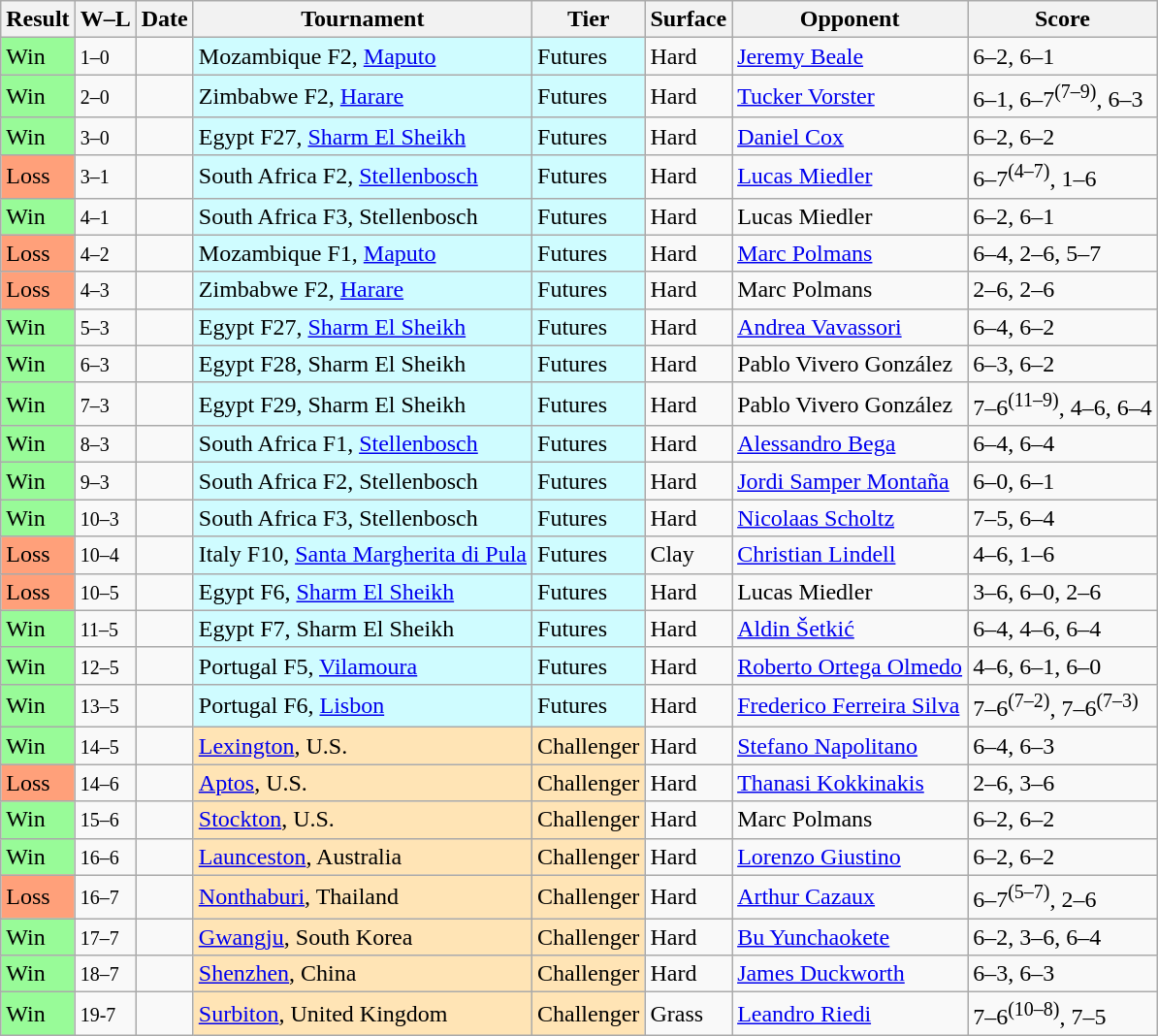<table class="sortable wikitable">
<tr>
<th>Result</th>
<th class="unsortable">W–L</th>
<th>Date</th>
<th>Tournament</th>
<th>Tier</th>
<th>Surface</th>
<th>Opponent</th>
<th class="unsortable">Score</th>
</tr>
<tr>
<td bgcolor=98fb98>Win</td>
<td><small>1–0</small></td>
<td></td>
<td style="background:#cffcff;">Mozambique F2, <a href='#'>Maputo</a></td>
<td style="background:#cffcff;">Futures</td>
<td>Hard</td>
<td> <a href='#'>Jeremy Beale</a></td>
<td>6–2, 6–1</td>
</tr>
<tr>
<td bgcolor=98fb98>Win</td>
<td><small>2–0</small></td>
<td></td>
<td style="background:#cffcff;">Zimbabwe F2, <a href='#'>Harare</a></td>
<td style="background:#cffcff;">Futures</td>
<td>Hard</td>
<td> <a href='#'>Tucker Vorster</a></td>
<td>6–1, 6–7<sup>(7–9)</sup>, 6–3</td>
</tr>
<tr>
<td bgcolor=98fb98>Win</td>
<td><small>3–0</small></td>
<td></td>
<td style="background:#cffcff;">Egypt F27, <a href='#'>Sharm El Sheikh</a></td>
<td style="background:#cffcff;">Futures</td>
<td>Hard</td>
<td> <a href='#'>Daniel Cox</a></td>
<td>6–2, 6–2</td>
</tr>
<tr>
<td bgcolor=FFA07A>Loss</td>
<td><small>3–1</small></td>
<td></td>
<td style="background:#cffcff;">South Africa F2, <a href='#'>Stellenbosch</a></td>
<td style="background:#cffcff;">Futures</td>
<td>Hard</td>
<td> <a href='#'>Lucas Miedler</a></td>
<td>6–7<sup>(4–7)</sup>, 1–6</td>
</tr>
<tr>
<td bgcolor=98fb98>Win</td>
<td><small>4–1</small></td>
<td></td>
<td style="background:#cffcff;">South Africa F3, Stellenbosch</td>
<td style="background:#cffcff;">Futures</td>
<td>Hard</td>
<td> Lucas Miedler</td>
<td>6–2, 6–1</td>
</tr>
<tr>
<td bgcolor=FFA07A>Loss</td>
<td><small>4–2</small></td>
<td></td>
<td style="background:#cffcff;">Mozambique F1, <a href='#'>Maputo</a></td>
<td style="background:#cffcff;">Futures</td>
<td>Hard</td>
<td> <a href='#'>Marc Polmans</a></td>
<td>6–4, 2–6, 5–7</td>
</tr>
<tr>
<td bgcolor=FFA07A>Loss</td>
<td><small>4–3</small></td>
<td></td>
<td style="background:#cffcff;">Zimbabwe F2, <a href='#'>Harare</a></td>
<td style="background:#cffcff;">Futures</td>
<td>Hard</td>
<td> Marc Polmans</td>
<td>2–6, 2–6</td>
</tr>
<tr>
<td bgcolor=98fb98>Win</td>
<td><small>5–3</small></td>
<td></td>
<td style="background:#cffcff;">Egypt F27, <a href='#'>Sharm El Sheikh</a></td>
<td style="background:#cffcff;">Futures</td>
<td>Hard</td>
<td> <a href='#'>Andrea Vavassori</a></td>
<td>6–4, 6–2</td>
</tr>
<tr>
<td bgcolor=98fb98>Win</td>
<td><small>6–3</small></td>
<td></td>
<td style="background:#cffcff;">Egypt F28, Sharm El Sheikh</td>
<td style="background:#cffcff;">Futures</td>
<td>Hard</td>
<td> Pablo Vivero González</td>
<td>6–3, 6–2</td>
</tr>
<tr>
<td bgcolor=98fb98>Win</td>
<td><small>7–3</small></td>
<td></td>
<td style="background:#cffcff;">Egypt F29, Sharm El Sheikh</td>
<td style="background:#cffcff;">Futures</td>
<td>Hard</td>
<td> Pablo Vivero González</td>
<td>7–6<sup>(11–9)</sup>, 4–6, 6–4</td>
</tr>
<tr>
<td bgcolor=98fb98>Win</td>
<td><small>8–3</small></td>
<td></td>
<td style="background:#cffcff;">South Africa F1, <a href='#'>Stellenbosch</a></td>
<td style="background:#cffcff;">Futures</td>
<td>Hard</td>
<td> <a href='#'>Alessandro Bega</a></td>
<td>6–4, 6–4</td>
</tr>
<tr>
<td bgcolor=98fb98>Win</td>
<td><small>9–3</small></td>
<td></td>
<td style="background:#cffcff;">South Africa F2, Stellenbosch</td>
<td style="background:#cffcff;">Futures</td>
<td>Hard</td>
<td> <a href='#'>Jordi Samper Montaña</a></td>
<td>6–0, 6–1</td>
</tr>
<tr>
<td bgcolor=98fb98>Win</td>
<td><small>10–3</small></td>
<td></td>
<td style="background:#cffcff;">South Africa F3, Stellenbosch</td>
<td style="background:#cffcff;">Futures</td>
<td>Hard</td>
<td> <a href='#'>Nicolaas Scholtz</a></td>
<td>7–5, 6–4</td>
</tr>
<tr>
<td bgcolor=FFA07A>Loss</td>
<td><small>10–4</small></td>
<td></td>
<td style="background:#cffcff;">Italy F10, <a href='#'>Santa Margherita di Pula</a></td>
<td style="background:#cffcff;">Futures</td>
<td>Clay</td>
<td> <a href='#'>Christian Lindell</a></td>
<td>4–6, 1–6</td>
</tr>
<tr>
<td bgcolor=FFA07A>Loss</td>
<td><small>10–5</small></td>
<td></td>
<td style="background:#cffcff;">Egypt F6, <a href='#'>Sharm El Sheikh</a></td>
<td style="background:#cffcff;">Futures</td>
<td>Hard</td>
<td> Lucas Miedler</td>
<td>3–6, 6–0, 2–6</td>
</tr>
<tr>
<td bgcolor=98fb98>Win</td>
<td><small>11–5</small></td>
<td></td>
<td style="background:#cffcff;">Egypt F7, Sharm El Sheikh</td>
<td style="background:#cffcff;">Futures</td>
<td>Hard</td>
<td> <a href='#'>Aldin Šetkić</a></td>
<td>6–4, 4–6, 6–4</td>
</tr>
<tr>
<td bgcolor=98fb98>Win</td>
<td><small>12–5</small></td>
<td></td>
<td style="background:#cffcff;">Portugal F5, <a href='#'>Vilamoura</a></td>
<td style="background:#cffcff;">Futures</td>
<td>Hard</td>
<td> <a href='#'>Roberto Ortega Olmedo</a></td>
<td>4–6, 6–1, 6–0</td>
</tr>
<tr>
<td bgcolor=98fb98>Win</td>
<td><small>13–5</small></td>
<td></td>
<td style="background:#cffcff;">Portugal F6, <a href='#'>Lisbon</a></td>
<td style="background:#cffcff;">Futures</td>
<td>Hard</td>
<td> <a href='#'>Frederico Ferreira Silva</a></td>
<td>7–6<sup>(7–2)</sup>, 7–6<sup>(7–3)</sup></td>
</tr>
<tr>
<td bgcolor=98fb98>Win</td>
<td><small>14–5</small></td>
<td><a href='#'></a></td>
<td style="background:moccasin;"><a href='#'>Lexington</a>, U.S.</td>
<td style="background:moccasin;">Challenger</td>
<td>Hard</td>
<td> <a href='#'>Stefano Napolitano</a></td>
<td>6–4, 6–3</td>
</tr>
<tr>
<td bgcolor=FFA07A>Loss</td>
<td><small>14–6</small></td>
<td><a href='#'></a></td>
<td style="background:moccasin;"><a href='#'>Aptos</a>, U.S.</td>
<td style="background:moccasin;">Challenger</td>
<td>Hard</td>
<td> <a href='#'>Thanasi Kokkinakis</a></td>
<td>2–6, 3–6</td>
</tr>
<tr>
<td bgcolor=98fb98>Win</td>
<td><small>15–6</small></td>
<td><a href='#'></a></td>
<td style="background:moccasin;"><a href='#'>Stockton</a>, U.S.</td>
<td style="background:moccasin;">Challenger</td>
<td>Hard</td>
<td> Marc Polmans</td>
<td>6–2, 6–2</td>
</tr>
<tr>
<td bgcolor=98fb98>Win</td>
<td><small>16–6</small></td>
<td><a href='#'></a></td>
<td style="background:moccasin;"><a href='#'>Launceston</a>, Australia</td>
<td style="background:moccasin;">Challenger</td>
<td>Hard</td>
<td> <a href='#'>Lorenzo Giustino</a></td>
<td>6–2, 6–2</td>
</tr>
<tr>
<td bgcolor=FFA07A>Loss</td>
<td><small>16–7</small></td>
<td><a href='#'></a></td>
<td style="background:moccasin;"><a href='#'>Nonthaburi</a>, Thailand</td>
<td style="background:moccasin;">Challenger</td>
<td>Hard</td>
<td> <a href='#'>Arthur Cazaux</a></td>
<td>6–7<sup>(5–7)</sup>, 2–6</td>
</tr>
<tr>
<td bgcolor=98fb98>Win</td>
<td><small>17–7</small></td>
<td><a href='#'></a></td>
<td style="background:moccasin;"><a href='#'>Gwangju</a>, South Korea</td>
<td style="background:moccasin;">Challenger</td>
<td>Hard</td>
<td> <a href='#'>Bu Yunchaokete</a></td>
<td>6–2, 3–6, 6–4</td>
</tr>
<tr>
<td bgcolor=98fb98>Win</td>
<td><small>18–7</small></td>
<td><a href='#'></a></td>
<td style="background:moccasin;"><a href='#'>Shenzhen</a>, China</td>
<td style="background:moccasin;">Challenger</td>
<td>Hard</td>
<td> <a href='#'>James Duckworth</a></td>
<td>6–3, 6–3</td>
</tr>
<tr>
<td bgcolor=98fb98>Win</td>
<td><small>19-7 </small></td>
<td><a href='#'></a></td>
<td style="background:moccasin;"><a href='#'>Surbiton</a>, United Kingdom</td>
<td style="background:moccasin;">Challenger</td>
<td>Grass</td>
<td> <a href='#'>Leandro Riedi</a></td>
<td>7–6<sup>(10–8)</sup>, 7–5</td>
</tr>
</table>
